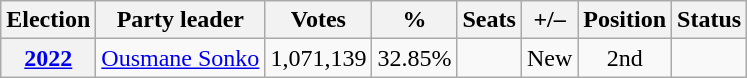<table class="wikitable" style="text-align:center">
<tr>
<th>Election</th>
<th>Party leader</th>
<th>Votes</th>
<th>%</th>
<th>Seats</th>
<th>+/–</th>
<th><strong>Position</strong></th>
<th><strong>Status</strong></th>
</tr>
<tr>
<th><a href='#'>2022</a></th>
<td><a href='#'>Ousmane Sonko</a></td>
<td>1,071,139</td>
<td>32.85%</td>
<td></td>
<td>New</td>
<td> 2nd</td>
<td></td>
</tr>
</table>
